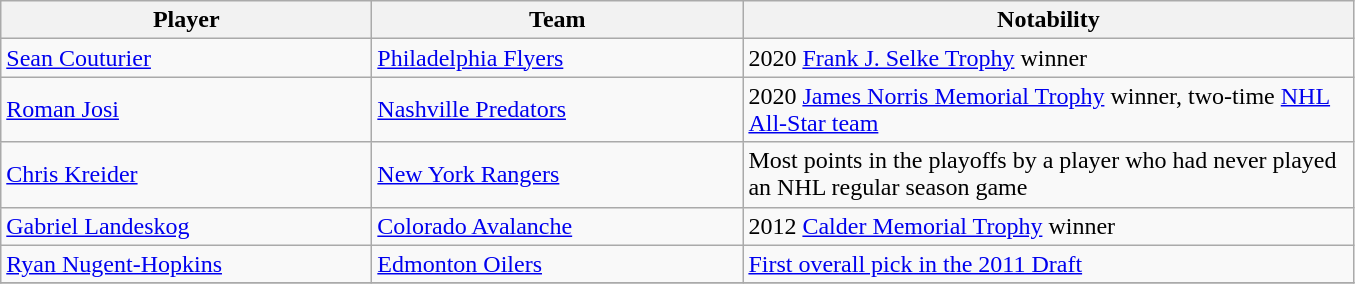<table class="wikitable">
<tr>
<th style="width:15em">Player</th>
<th style="width:15em">Team</th>
<th style="width:25em">Notability</th>
</tr>
<tr>
<td><a href='#'>Sean Couturier</a></td>
<td><a href='#'>Philadelphia Flyers</a></td>
<td>2020 <a href='#'>Frank J. Selke Trophy</a> winner</td>
</tr>
<tr>
<td><a href='#'>Roman Josi</a></td>
<td><a href='#'>Nashville Predators</a></td>
<td>2020 <a href='#'>James Norris Memorial Trophy</a> winner, two-time <a href='#'>NHL All-Star team</a></td>
</tr>
<tr>
<td><a href='#'>Chris Kreider</a></td>
<td><a href='#'>New York Rangers</a></td>
<td>Most points in the playoffs by a player who had never played an NHL regular season game</td>
</tr>
<tr>
<td><a href='#'>Gabriel Landeskog</a></td>
<td><a href='#'>Colorado Avalanche</a></td>
<td>2012 <a href='#'>Calder Memorial Trophy</a> winner</td>
</tr>
<tr>
<td><a href='#'>Ryan Nugent-Hopkins</a></td>
<td><a href='#'>Edmonton Oilers</a></td>
<td><a href='#'>First overall pick in the 2011 Draft</a></td>
</tr>
<tr>
</tr>
</table>
